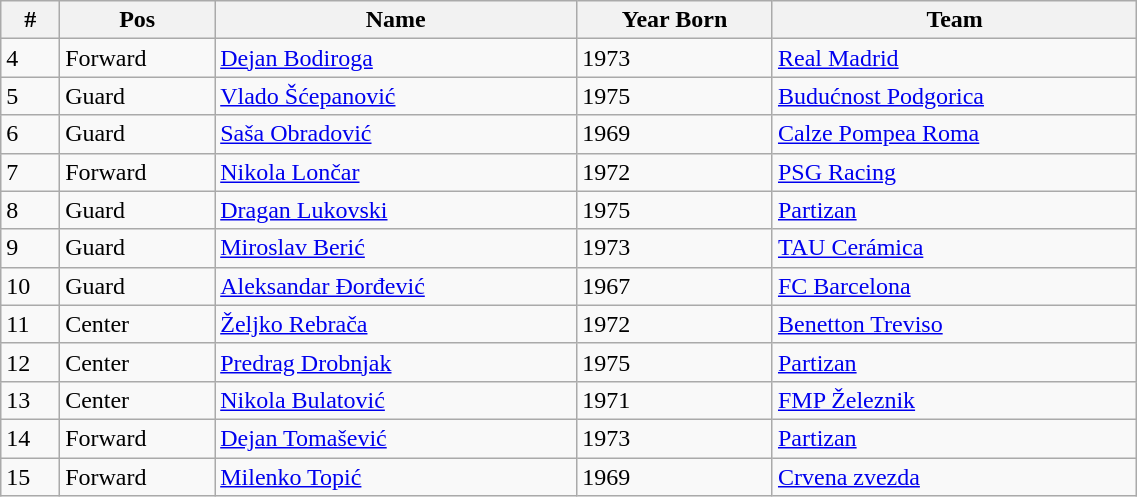<table class="wikitable" width=60%>
<tr>
<th>#</th>
<th>Pos</th>
<th>Name</th>
<th>Year Born</th>
<th>Team</th>
</tr>
<tr>
<td>4</td>
<td>Forward</td>
<td><a href='#'>Dejan Bodiroga</a></td>
<td>1973</td>
<td> <a href='#'>Real Madrid</a></td>
</tr>
<tr>
<td>5</td>
<td>Guard</td>
<td><a href='#'>Vlado Šćepanović</a></td>
<td>1975</td>
<td> <a href='#'>Budućnost Podgorica</a></td>
</tr>
<tr>
<td>6</td>
<td>Guard</td>
<td><a href='#'>Saša Obradović</a></td>
<td>1969</td>
<td> <a href='#'>Calze Pompea Roma</a></td>
</tr>
<tr>
<td>7</td>
<td>Forward</td>
<td><a href='#'>Nikola Lončar</a></td>
<td>1972</td>
<td> <a href='#'>PSG Racing</a></td>
</tr>
<tr>
<td>8</td>
<td>Guard</td>
<td><a href='#'>Dragan Lukovski</a></td>
<td>1975</td>
<td> <a href='#'>Partizan</a></td>
</tr>
<tr>
<td>9</td>
<td>Guard</td>
<td><a href='#'>Miroslav Berić</a></td>
<td>1973</td>
<td> <a href='#'>TAU Cerámica</a></td>
</tr>
<tr>
<td>10</td>
<td>Guard</td>
<td><a href='#'>Aleksandar Đorđević</a></td>
<td>1967</td>
<td> <a href='#'>FC Barcelona</a></td>
</tr>
<tr>
<td>11</td>
<td>Center</td>
<td><a href='#'>Željko Rebrača</a></td>
<td>1972</td>
<td> <a href='#'>Benetton Treviso</a></td>
</tr>
<tr>
<td>12</td>
<td>Center</td>
<td><a href='#'>Predrag Drobnjak</a></td>
<td>1975</td>
<td> <a href='#'>Partizan</a></td>
</tr>
<tr>
<td>13</td>
<td>Center</td>
<td><a href='#'>Nikola Bulatović</a></td>
<td>1971</td>
<td> <a href='#'>FMP Železnik</a></td>
</tr>
<tr>
<td>14</td>
<td>Forward</td>
<td><a href='#'>Dejan Tomašević</a></td>
<td>1973</td>
<td> <a href='#'>Partizan</a></td>
</tr>
<tr>
<td>15</td>
<td>Forward</td>
<td><a href='#'>Milenko Topić</a></td>
<td>1969</td>
<td> <a href='#'>Crvena zvezda</a></td>
</tr>
</table>
